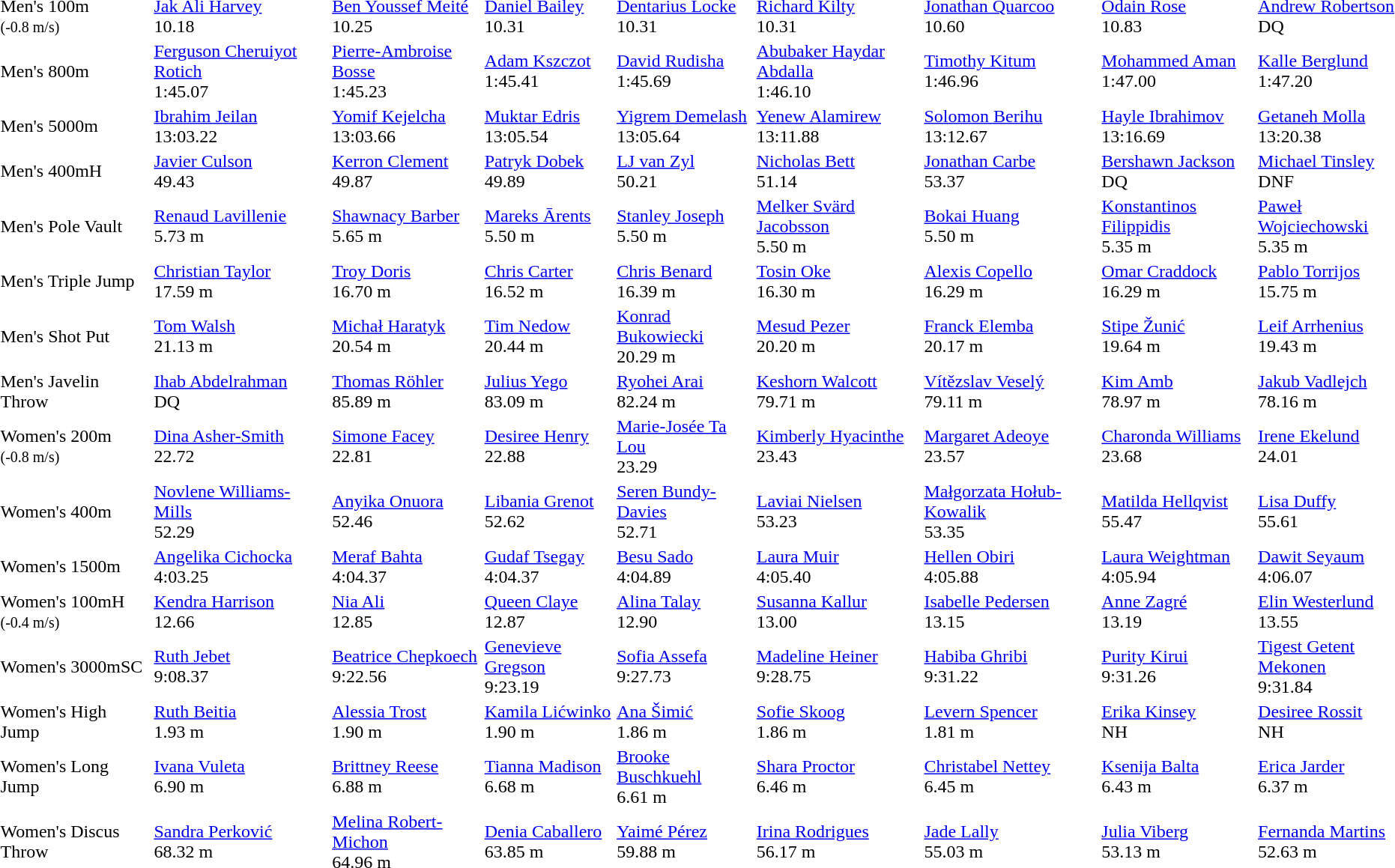<table>
<tr>
<td>Men's 100m<br><small>(-0.8 m/s)</small></td>
<td><a href='#'>Jak Ali Harvey</a><br>  10.18</td>
<td><a href='#'>Ben Youssef Meité</a><br>  10.25</td>
<td><a href='#'>Daniel Bailey</a><br>  10.31</td>
<td><a href='#'>Dentarius Locke</a><br>  10.31</td>
<td><a href='#'>Richard Kilty</a><br>  10.31</td>
<td><a href='#'>Jonathan Quarcoo</a><br>  10.60</td>
<td><a href='#'>Odain Rose</a><br>  10.83</td>
<td><a href='#'>Andrew Robertson</a><br>  DQ</td>
</tr>
<tr>
<td>Men's 800m</td>
<td><a href='#'>Ferguson Cheruiyot Rotich</a><br>  1:45.07</td>
<td><a href='#'>Pierre-Ambroise Bosse</a><br>  1:45.23</td>
<td><a href='#'>Adam Kszczot</a><br>  1:45.41</td>
<td><a href='#'>David Rudisha</a><br>  1:45.69</td>
<td><a href='#'>Abubaker Haydar Abdalla</a><br>  1:46.10</td>
<td><a href='#'>Timothy Kitum</a><br>  1:46.96</td>
<td><a href='#'>Mohammed Aman</a><br>  1:47.00</td>
<td><a href='#'>Kalle Berglund</a><br>  1:47.20</td>
</tr>
<tr>
<td>Men's 5000m</td>
<td><a href='#'>Ibrahim Jeilan</a><br>  13:03.22</td>
<td><a href='#'>Yomif Kejelcha</a><br>  13:03.66</td>
<td><a href='#'>Muktar Edris</a><br>  13:05.54</td>
<td><a href='#'>Yigrem Demelash</a><br>  13:05.64</td>
<td><a href='#'>Yenew Alamirew</a><br>  13:11.88</td>
<td><a href='#'>Solomon Berihu</a><br>  13:12.67</td>
<td><a href='#'>Hayle Ibrahimov</a><br>  13:16.69</td>
<td><a href='#'>Getaneh Molla</a><br>  13:20.38</td>
</tr>
<tr>
<td>Men's 400mH</td>
<td><a href='#'>Javier Culson</a><br>  49.43</td>
<td><a href='#'>Kerron Clement</a><br>  49.87</td>
<td><a href='#'>Patryk Dobek</a><br>  49.89</td>
<td><a href='#'>LJ van Zyl</a><br>  50.21</td>
<td><a href='#'>Nicholas Bett</a><br>  51.14</td>
<td><a href='#'>Jonathan Carbe</a><br>  53.37</td>
<td><a href='#'>Bershawn Jackson</a><br>  DQ</td>
<td><a href='#'>Michael Tinsley</a><br>  DNF</td>
</tr>
<tr>
<td>Men's Pole Vault</td>
<td><a href='#'>Renaud Lavillenie</a><br>  5.73 m</td>
<td><a href='#'>Shawnacy Barber</a><br>  5.65 m</td>
<td><a href='#'>Mareks Ārents</a><br>  5.50 m</td>
<td><a href='#'>Stanley Joseph</a><br>  5.50 m</td>
<td><a href='#'>Melker Svärd Jacobsson</a><br>  5.50 m</td>
<td><a href='#'>Bokai Huang</a><br>  5.50 m</td>
<td><a href='#'>Konstantinos Filippidis</a><br>  5.35 m</td>
<td><a href='#'>Paweł Wojciechowski</a><br>  5.35 m</td>
</tr>
<tr>
<td>Men's Triple Jump</td>
<td><a href='#'>Christian Taylor</a><br>  17.59 m</td>
<td><a href='#'>Troy Doris</a><br>  16.70 m</td>
<td><a href='#'>Chris Carter</a><br>  16.52 m</td>
<td><a href='#'>Chris Benard</a><br>  16.39 m</td>
<td><a href='#'>Tosin Oke</a><br>  16.30 m</td>
<td><a href='#'>Alexis Copello</a><br>  16.29 m</td>
<td><a href='#'>Omar Craddock</a><br>  16.29 m</td>
<td><a href='#'>Pablo Torrijos</a><br>  15.75 m</td>
</tr>
<tr>
<td>Men's Shot Put</td>
<td><a href='#'>Tom Walsh</a><br>  21.13 m</td>
<td><a href='#'>Michał Haratyk</a><br>  20.54 m</td>
<td><a href='#'>Tim Nedow</a><br>  20.44 m</td>
<td><a href='#'>Konrad Bukowiecki</a><br>  20.29 m</td>
<td><a href='#'>Mesud Pezer</a><br>  20.20 m</td>
<td><a href='#'>Franck Elemba</a><br>  20.17 m</td>
<td><a href='#'>Stipe Žunić</a><br>  19.64 m</td>
<td><a href='#'>Leif Arrhenius</a><br>  19.43 m</td>
</tr>
<tr>
<td>Men's Javelin Throw</td>
<td><a href='#'>Ihab Abdelrahman</a><br>  DQ</td>
<td><a href='#'>Thomas Röhler</a><br>  85.89 m</td>
<td><a href='#'>Julius Yego</a><br>  83.09 m</td>
<td><a href='#'>Ryohei Arai</a><br>  82.24 m</td>
<td><a href='#'>Keshorn Walcott</a><br>  79.71 m</td>
<td><a href='#'>Vítězslav Veselý</a><br>  79.11 m</td>
<td><a href='#'>Kim Amb</a><br>  78.97 m</td>
<td><a href='#'>Jakub Vadlejch</a><br>  78.16 m</td>
</tr>
<tr>
<td>Women's 200m<br><small>(-0.8 m/s)</small></td>
<td><a href='#'>Dina Asher-Smith</a><br>  22.72</td>
<td><a href='#'>Simone Facey</a><br>  22.81</td>
<td><a href='#'>Desiree Henry</a><br>  22.88</td>
<td><a href='#'>Marie-Josée Ta Lou</a><br>  23.29</td>
<td><a href='#'>Kimberly Hyacinthe</a><br>  23.43</td>
<td><a href='#'>Margaret Adeoye</a><br>  23.57</td>
<td><a href='#'>Charonda Williams</a><br>  23.68</td>
<td><a href='#'>Irene Ekelund</a><br>  24.01</td>
</tr>
<tr>
<td>Women's 400m</td>
<td><a href='#'>Novlene Williams-Mills</a><br>  52.29</td>
<td><a href='#'>Anyika Onuora</a><br>  52.46</td>
<td><a href='#'>Libania Grenot</a><br>  52.62</td>
<td><a href='#'>Seren Bundy-Davies</a><br>  52.71</td>
<td><a href='#'>Laviai Nielsen</a><br>  53.23</td>
<td><a href='#'>Małgorzata Hołub-Kowalik</a><br>  53.35</td>
<td><a href='#'>Matilda Hellqvist</a><br>  55.47</td>
<td><a href='#'>Lisa Duffy</a><br>  55.61</td>
</tr>
<tr>
<td>Women's 1500m</td>
<td><a href='#'>Angelika Cichocka</a><br>  4:03.25</td>
<td><a href='#'>Meraf Bahta</a><br>  4:04.37</td>
<td><a href='#'>Gudaf Tsegay</a><br>  4:04.37</td>
<td><a href='#'>Besu Sado</a><br>  4:04.89</td>
<td><a href='#'>Laura Muir</a><br>  4:05.40</td>
<td><a href='#'>Hellen Obiri</a><br>  4:05.88</td>
<td><a href='#'>Laura Weightman</a><br>  4:05.94</td>
<td><a href='#'>Dawit Seyaum</a><br>  4:06.07</td>
</tr>
<tr>
<td>Women's 100mH<br><small>(-0.4 m/s)</small></td>
<td><a href='#'>Kendra Harrison</a><br>  12.66</td>
<td><a href='#'>Nia Ali</a><br>  12.85</td>
<td><a href='#'>Queen Claye</a><br>  12.87</td>
<td><a href='#'>Alina Talay</a><br>  12.90</td>
<td><a href='#'>Susanna Kallur</a><br>  13.00</td>
<td><a href='#'>Isabelle Pedersen</a><br>  13.15</td>
<td><a href='#'>Anne Zagré</a><br>  13.19</td>
<td><a href='#'>Elin Westerlund</a><br>  13.55</td>
</tr>
<tr>
<td>Women's 3000mSC</td>
<td><a href='#'>Ruth Jebet</a><br>  9:08.37</td>
<td><a href='#'>Beatrice Chepkoech</a><br>  9:22.56</td>
<td><a href='#'>Genevieve Gregson</a><br>  9:23.19</td>
<td><a href='#'>Sofia Assefa</a><br>  9:27.73</td>
<td><a href='#'>Madeline Heiner</a><br>  9:28.75</td>
<td><a href='#'>Habiba Ghribi</a><br>  9:31.22</td>
<td><a href='#'>Purity Kirui</a><br>  9:31.26</td>
<td><a href='#'>Tigest Getent Mekonen</a><br>  9:31.84</td>
</tr>
<tr>
<td>Women's High Jump</td>
<td><a href='#'>Ruth Beitia</a><br>  1.93 m</td>
<td><a href='#'>Alessia Trost</a><br>  1.90 m</td>
<td><a href='#'>Kamila Lićwinko</a><br>  1.90 m</td>
<td><a href='#'>Ana Šimić</a><br>  1.86 m</td>
<td><a href='#'>Sofie Skoog</a><br>  1.86 m</td>
<td><a href='#'>Levern Spencer</a><br>  1.81 m</td>
<td><a href='#'>Erika Kinsey</a><br>  NH</td>
<td><a href='#'>Desiree Rossit</a><br>  NH</td>
</tr>
<tr>
<td>Women's Long Jump</td>
<td><a href='#'>Ivana Vuleta</a><br>  6.90 m</td>
<td><a href='#'>Brittney Reese</a><br>  6.88 m</td>
<td><a href='#'>Tianna Madison</a><br>  6.68 m</td>
<td><a href='#'>Brooke Buschkuehl</a><br>  6.61 m</td>
<td><a href='#'>Shara Proctor</a><br>  6.46 m</td>
<td><a href='#'>Christabel Nettey</a><br>  6.45 m</td>
<td><a href='#'>Ksenija Balta</a><br>  6.43 m</td>
<td><a href='#'>Erica Jarder</a><br>  6.37 m</td>
</tr>
<tr>
<td>Women's Discus Throw</td>
<td><a href='#'>Sandra Perković</a><br>  68.32 m</td>
<td><a href='#'>Melina Robert-Michon</a><br>  64.96 m</td>
<td><a href='#'>Denia Caballero</a><br>  63.85 m</td>
<td><a href='#'>Yaimé Pérez</a><br>  59.88 m</td>
<td><a href='#'>Irina Rodrigues</a><br>  56.17 m</td>
<td><a href='#'>Jade Lally</a><br>  55.03 m</td>
<td><a href='#'>Julia Viberg</a><br>  53.13 m</td>
<td><a href='#'>Fernanda Martins</a><br>  52.63 m</td>
</tr>
</table>
